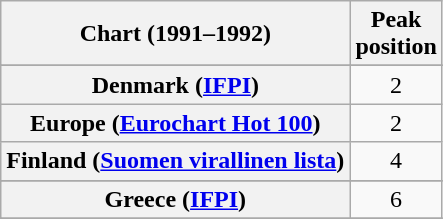<table class="wikitable sortable plainrowheaders" style="text-align:center">
<tr>
<th>Chart (1991–1992)</th>
<th>Peak<br>position</th>
</tr>
<tr>
</tr>
<tr>
</tr>
<tr>
<th scope="row">Denmark (<a href='#'>IFPI</a>)</th>
<td>2</td>
</tr>
<tr>
<th scope="row">Europe (<a href='#'>Eurochart Hot 100</a>)</th>
<td>2</td>
</tr>
<tr>
<th scope="row">Finland (<a href='#'>Suomen virallinen lista</a>)</th>
<td>4</td>
</tr>
<tr>
</tr>
<tr>
</tr>
<tr>
<th scope="row">Greece (<a href='#'>IFPI</a>)</th>
<td>6</td>
</tr>
<tr>
</tr>
<tr>
</tr>
<tr>
</tr>
<tr>
</tr>
<tr>
</tr>
<tr>
</tr>
<tr>
</tr>
</table>
